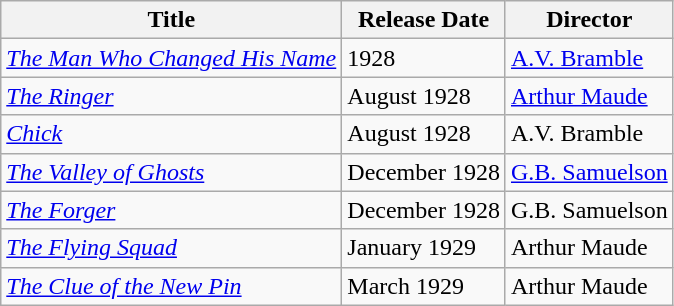<table class="wikitable sortable">
<tr>
<th>Title</th>
<th>Release Date</th>
<th>Director</th>
</tr>
<tr>
<td><em><a href='#'>The Man Who Changed His Name</a></em></td>
<td>1928</td>
<td><a href='#'>A.V. Bramble </a></td>
</tr>
<tr>
<td><em><a href='#'>The Ringer</a></em></td>
<td>August 1928</td>
<td><a href='#'>Arthur Maude</a></td>
</tr>
<tr>
<td><em><a href='#'>Chick</a></em></td>
<td>August 1928</td>
<td>A.V. Bramble</td>
</tr>
<tr>
<td><em><a href='#'>The Valley of Ghosts</a></em></td>
<td>December 1928</td>
<td><a href='#'>G.B. Samuelson</a></td>
</tr>
<tr>
<td><em><a href='#'>The Forger</a></em></td>
<td>December 1928</td>
<td>G.B. Samuelson</td>
</tr>
<tr>
<td><em><a href='#'>The Flying Squad</a></em></td>
<td>January 1929</td>
<td>Arthur Maude</td>
</tr>
<tr>
<td><em><a href='#'>The Clue of the New Pin</a></em></td>
<td>March 1929</td>
<td>Arthur Maude</td>
</tr>
</table>
